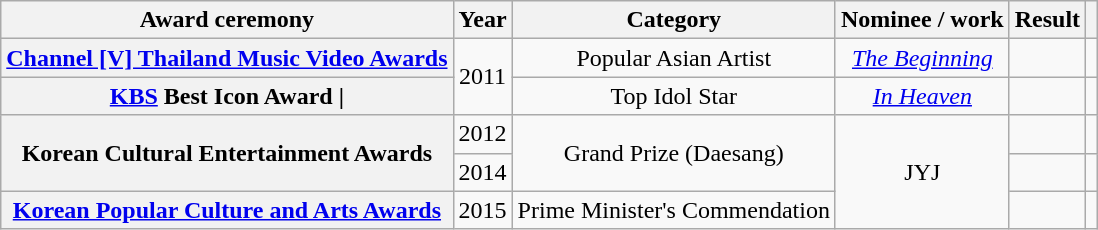<table class="wikitable sortable plainrowheaders" style="text-align:center;">
<tr>
<th scope="col">Award ceremony</th>
<th scope="col">Year</th>
<th scope="col">Category</th>
<th scope="col">Nominee / work</th>
<th scope="col">Result</th>
<th scope="col" class="unsortable"></th>
</tr>
<tr>
<th scope="row"><a href='#'>Channel [V] Thailand Music Video Awards</a></th>
<td rowspan=2 align="center">2011</td>
<td>Popular Asian Artist</td>
<td rowspan=1 align="center"><em><a href='#'>The Beginning</a></em></td>
<td></td>
<td></td>
</tr>
<tr>
<th scope="row"><a href='#'>KBS</a> Best Icon Award |</th>
<td>Top Idol Star</td>
<td><em><a href='#'>In Heaven</a></em></td>
<td></td>
<td></td>
</tr>
<tr>
<th scope="row" rowspan="2">Korean Cultural Entertainment Awards</th>
<td align="center">2012</td>
<td rowspan="2">Grand Prize (Daesang)</td>
<td rowspan="3" align="center">JYJ</td>
<td></td>
<td></td>
</tr>
<tr>
<td>2014</td>
<td></td>
<td></td>
</tr>
<tr>
<th scope="row"><a href='#'>Korean Popular Culture and Arts Awards</a></th>
<td>2015</td>
<td>Prime Minister's Commendation</td>
<td></td>
<td></td>
</tr>
</table>
